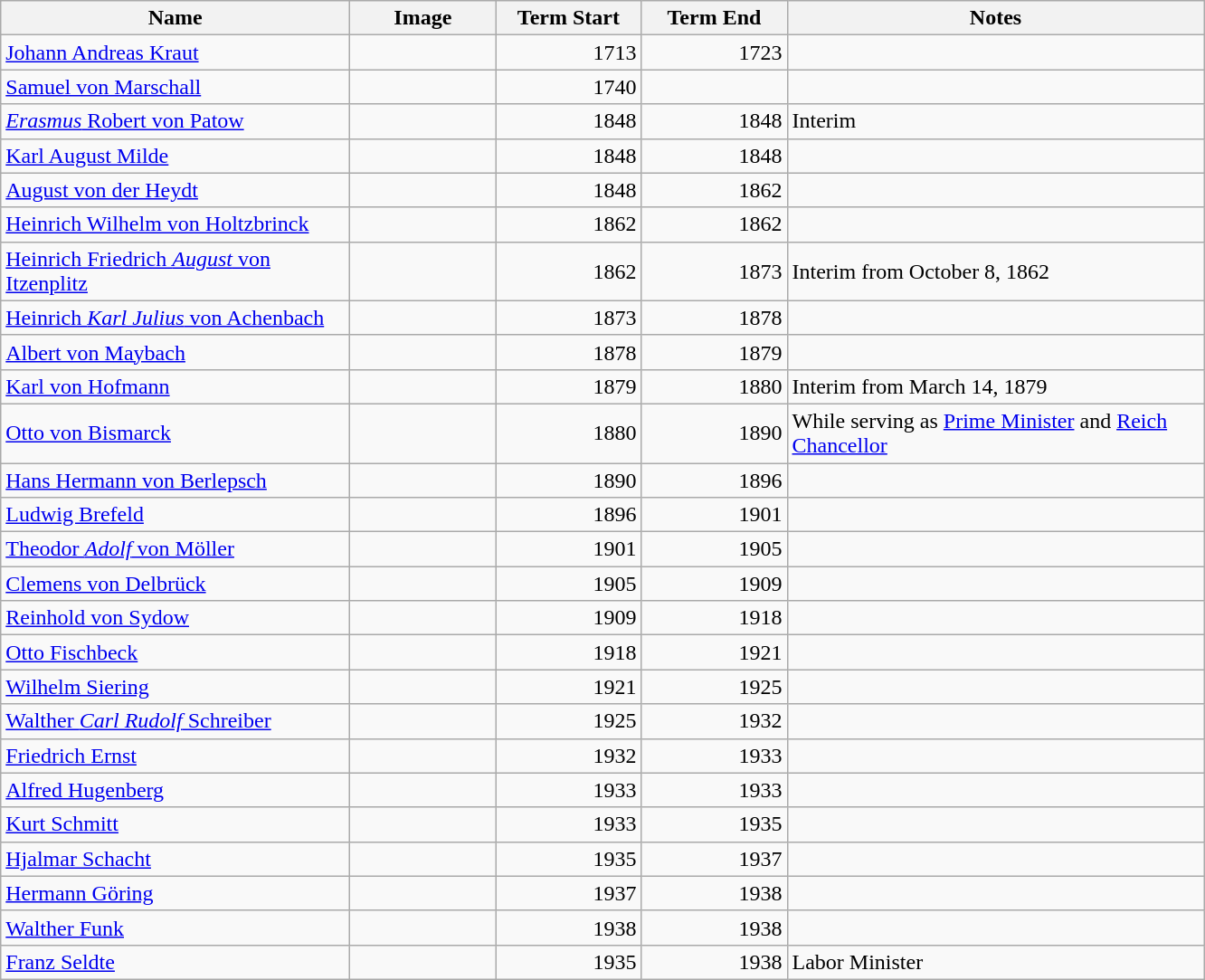<table class="wikitable zebra">
<tr class=hintergrundfarbe6>
<th width="250">Name</th>
<th width="100">Image</th>
<th width="100">Term Start</th>
<th width="100">Term End</th>
<th width="300">Notes</th>
</tr>
<tr>
<td><a href='#'>Johann Andreas Kraut</a></td>
<td align="center"></td>
<td align="right">1713</td>
<td align="right">1723</td>
<td></td>
</tr>
<tr>
<td><a href='#'>Samuel von Marschall</a></td>
<td align="center"></td>
<td align="right">1740</td>
<td align="right"></td>
<td></td>
</tr>
<tr>
<td><a href='#'><em>Erasmus</em> Robert von Patow</a></td>
<td align="center"></td>
<td align="right">1848</td>
<td align="right">1848</td>
<td>Interim</td>
</tr>
<tr>
<td><a href='#'>Karl August Milde</a></td>
<td align="center"></td>
<td align="right">1848</td>
<td align="right">1848</td>
<td></td>
</tr>
<tr>
<td><a href='#'>August von der Heydt</a></td>
<td align="center"></td>
<td align="right">1848</td>
<td align="right">1862</td>
<td></td>
</tr>
<tr>
<td><a href='#'>Heinrich Wilhelm von Holtzbrinck</a></td>
<td align="center"></td>
<td align="right">1862</td>
<td align="right">1862</td>
<td></td>
</tr>
<tr>
<td><a href='#'>Heinrich Friedrich <em>August</em> von Itzenplitz</a></td>
<td align="center"></td>
<td align="right">1862</td>
<td align="right">1873</td>
<td>Interim from October 8, 1862</td>
</tr>
<tr>
<td><a href='#'>Heinrich <em>Karl Julius</em> von Achenbach</a></td>
<td align="center"></td>
<td align="right">1873</td>
<td align="right">1878</td>
<td></td>
</tr>
<tr>
<td><a href='#'>Albert von Maybach</a></td>
<td align="center"></td>
<td align="right">1878</td>
<td align="right">1879</td>
<td></td>
</tr>
<tr>
<td><a href='#'>Karl von Hofmann</a></td>
<td align="center"></td>
<td align="right">1879</td>
<td align="right">1880</td>
<td>Interim from March 14, 1879</td>
</tr>
<tr>
<td><a href='#'>Otto von Bismarck</a></td>
<td align="center"></td>
<td align="right">1880</td>
<td align="right">1890</td>
<td>While serving as <a href='#'>Prime Minister</a> and <a href='#'>Reich Chancellor</a></td>
</tr>
<tr>
<td><a href='#'>Hans Hermann von Berlepsch</a></td>
<td align="center"></td>
<td align="right">1890</td>
<td align="right">1896</td>
<td></td>
</tr>
<tr>
<td><a href='#'>Ludwig Brefeld</a></td>
<td align="center"></td>
<td align="right">1896</td>
<td align="right">1901</td>
<td></td>
</tr>
<tr>
<td><a href='#'>Theodor <em>Adolf</em> von Möller</a></td>
<td align="center"></td>
<td align="right">1901</td>
<td align="right">1905</td>
<td></td>
</tr>
<tr>
<td><a href='#'>Clemens von Delbrück</a></td>
<td align="center"></td>
<td align="right">1905</td>
<td align="right">1909</td>
<td></td>
</tr>
<tr>
<td><a href='#'>Reinhold von Sydow</a></td>
<td align="center"></td>
<td align="right">1909</td>
<td align="right">1918</td>
<td></td>
</tr>
<tr>
<td><a href='#'>Otto Fischbeck</a></td>
<td align="center"></td>
<td align="right">1918</td>
<td align="right">1921</td>
<td></td>
</tr>
<tr>
<td><a href='#'>Wilhelm Siering</a></td>
<td align="center"></td>
<td align="right">1921</td>
<td align="right">1925</td>
<td></td>
</tr>
<tr>
<td><a href='#'>Walther <em>Carl Rudolf</em> Schreiber</a></td>
<td align="center"></td>
<td align="right">1925</td>
<td align="right">1932</td>
<td></td>
</tr>
<tr>
<td><a href='#'>Friedrich Ernst</a></td>
<td align="center"></td>
<td align="right">1932</td>
<td align="right">1933</td>
<td></td>
</tr>
<tr>
<td><a href='#'>Alfred Hugenberg</a></td>
<td align="center"></td>
<td align="right">1933</td>
<td align="right">1933</td>
<td></td>
</tr>
<tr>
<td><a href='#'>Kurt Schmitt</a></td>
<td align="center"></td>
<td align="right">1933</td>
<td align="right">1935</td>
<td></td>
</tr>
<tr>
<td><a href='#'>Hjalmar Schacht</a></td>
<td align="center"></td>
<td align="right">1935</td>
<td align="right">1937</td>
<td></td>
</tr>
<tr>
<td><a href='#'>Hermann Göring</a></td>
<td align="center"></td>
<td align="right">1937</td>
<td align="right">1938</td>
<td></td>
</tr>
<tr>
<td><a href='#'>Walther Funk</a></td>
<td align="center"></td>
<td align="right">1938</td>
<td align="right">1938</td>
<td></td>
</tr>
<tr>
<td><a href='#'>Franz Seldte</a></td>
<td align="center"></td>
<td align="right">1935</td>
<td align="right">1938</td>
<td>Labor Minister</td>
</tr>
</table>
